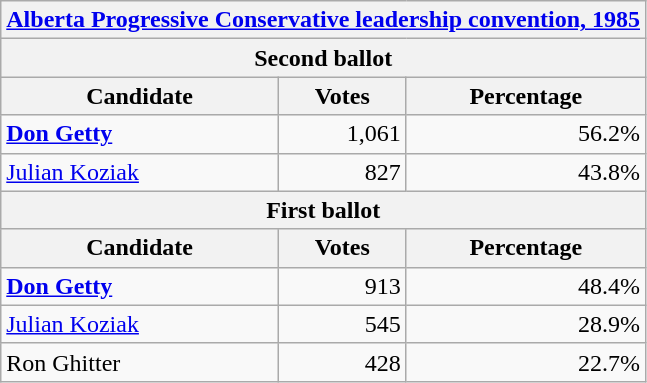<table class="wikitable">
<tr>
<th colspan="3"><strong><a href='#'>Alberta Progressive Conservative leadership convention, 1985</a></strong></th>
</tr>
<tr>
<th colspan="3" align="left"><strong>Second ballot</strong></th>
</tr>
<tr>
<th>Candidate</th>
<th>Votes</th>
<th>Percentage</th>
</tr>
<tr>
<td><strong><a href='#'>Don Getty</a></strong></td>
<td align="right">1,061</td>
<td align="right">56.2%</td>
</tr>
<tr>
<td><a href='#'>Julian Koziak</a></td>
<td align="right">827</td>
<td align="right">43.8%</td>
</tr>
<tr>
<th colspan="3" align="left"><strong>First ballot</strong></th>
</tr>
<tr>
<th>Candidate</th>
<th>Votes</th>
<th>Percentage</th>
</tr>
<tr>
<td><strong><a href='#'>Don Getty</a></strong></td>
<td align="right">913</td>
<td align="right">48.4%</td>
</tr>
<tr>
<td><a href='#'>Julian Koziak</a></td>
<td align="right">545</td>
<td align="right">28.9%</td>
</tr>
<tr>
<td>Ron Ghitter</td>
<td align="right">428</td>
<td align="right">22.7%</td>
</tr>
</table>
